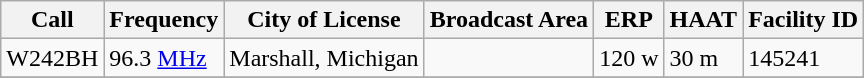<table class="wikitable">
<tr>
<th>Call</th>
<th>Frequency</th>
<th>City of License</th>
<th>Broadcast Area</th>
<th>ERP</th>
<th>HAAT</th>
<th>Facility ID</th>
</tr>
<tr>
<td>W242BH</td>
<td>96.3 <a href='#'>MHz</a></td>
<td>Marshall, Michigan</td>
<td></td>
<td>120 w</td>
<td>30 m</td>
<td>145241</td>
</tr>
<tr>
</tr>
</table>
